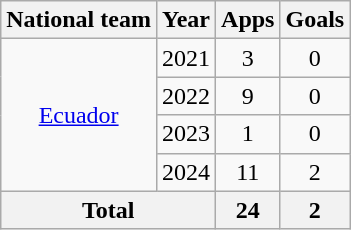<table class="wikitable" style="text-align:center">
<tr>
<th>National team</th>
<th>Year</th>
<th>Apps</th>
<th>Goals</th>
</tr>
<tr>
<td rowspan="4"><a href='#'>Ecuador</a></td>
<td>2021</td>
<td>3</td>
<td>0</td>
</tr>
<tr>
<td>2022</td>
<td>9</td>
<td>0</td>
</tr>
<tr>
<td>2023</td>
<td>1</td>
<td>0</td>
</tr>
<tr>
<td>2024</td>
<td>11</td>
<td>2</td>
</tr>
<tr>
<th colspan="2">Total</th>
<th>24</th>
<th>2</th>
</tr>
</table>
